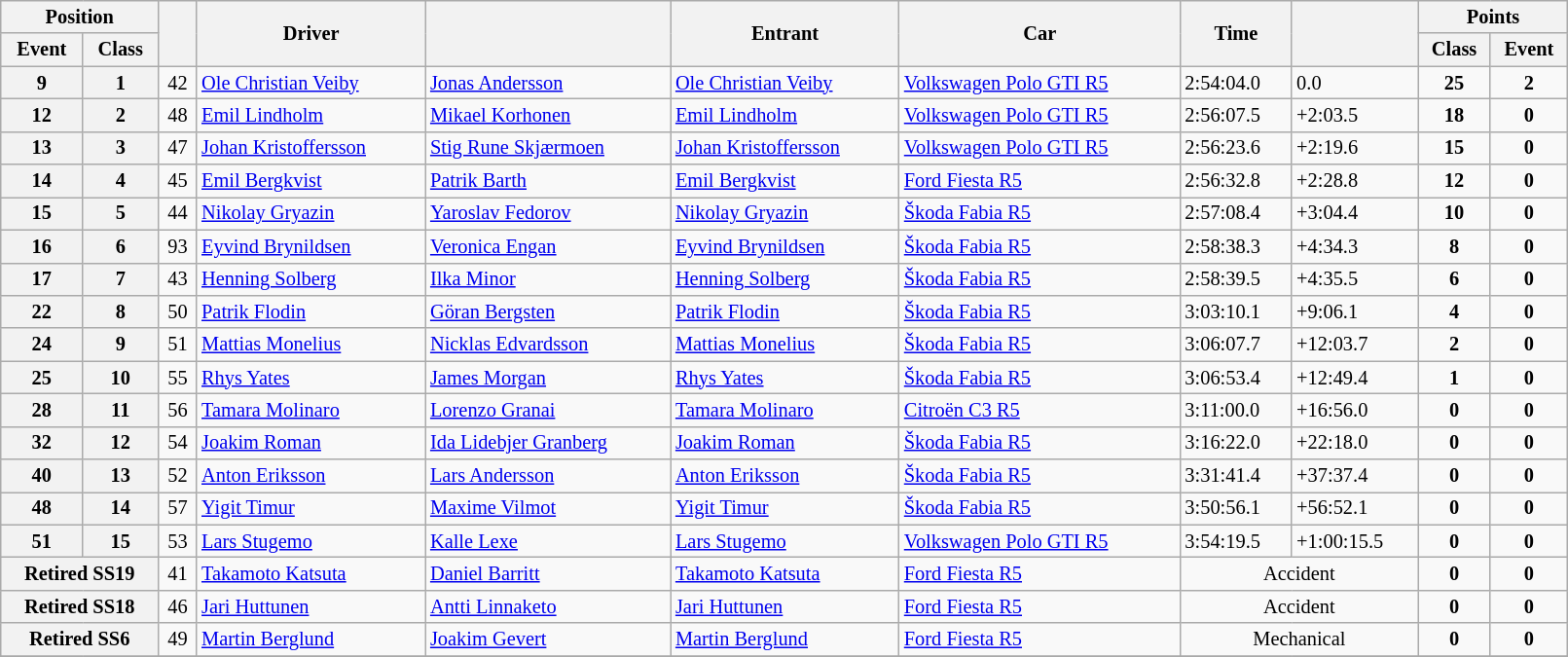<table class="wikitable" width=85% style="font-size: 85%;">
<tr>
<th colspan="2">Position</th>
<th rowspan="2"></th>
<th rowspan="2">Driver</th>
<th rowspan="2"></th>
<th rowspan="2">Entrant</th>
<th rowspan="2">Car</th>
<th rowspan="2">Time</th>
<th rowspan="2"></th>
<th colspan="2">Points</th>
</tr>
<tr>
<th>Event</th>
<th>Class</th>
<th>Class</th>
<th>Event</th>
</tr>
<tr>
<th>9</th>
<th>1</th>
<td align="center">42</td>
<td><a href='#'>Ole Christian Veiby</a></td>
<td><a href='#'>Jonas Andersson</a></td>
<td><a href='#'>Ole Christian Veiby</a></td>
<td nowrap><a href='#'>Volkswagen Polo GTI R5</a></td>
<td>2:54:04.0</td>
<td>0.0</td>
<td align="center"><strong>25</strong></td>
<td align="center"><strong>2</strong></td>
</tr>
<tr>
<th>12</th>
<th>2</th>
<td align="center">48</td>
<td><a href='#'>Emil Lindholm</a></td>
<td><a href='#'>Mikael Korhonen</a></td>
<td><a href='#'>Emil Lindholm</a></td>
<td><a href='#'>Volkswagen Polo GTI R5</a></td>
<td>2:56:07.5</td>
<td>+2:03.5</td>
<td align="center"><strong>18</strong></td>
<td align="center"><strong>0</strong></td>
</tr>
<tr>
<th>13</th>
<th>3</th>
<td align="center">47</td>
<td nowrap><a href='#'>Johan Kristoffersson</a></td>
<td nowrap><a href='#'>Stig Rune Skjærmoen</a></td>
<td nowrap><a href='#'>Johan Kristoffersson</a></td>
<td><a href='#'>Volkswagen Polo GTI R5</a></td>
<td>2:56:23.6</td>
<td>+2:19.6</td>
<td align="center"><strong>15</strong></td>
<td align="center"><strong>0</strong></td>
</tr>
<tr>
<th>14</th>
<th>4</th>
<td align="center">45</td>
<td><a href='#'>Emil Bergkvist</a></td>
<td><a href='#'>Patrik Barth</a></td>
<td><a href='#'>Emil Bergkvist</a></td>
<td><a href='#'>Ford Fiesta R5</a></td>
<td>2:56:32.8</td>
<td>+2:28.8</td>
<td align="center"><strong>12</strong></td>
<td align="center"><strong>0</strong></td>
</tr>
<tr>
<th>15</th>
<th>5</th>
<td align="center">44</td>
<td><a href='#'>Nikolay Gryazin</a></td>
<td><a href='#'>Yaroslav Fedorov</a></td>
<td><a href='#'>Nikolay Gryazin</a></td>
<td><a href='#'>Škoda Fabia R5</a></td>
<td>2:57:08.4</td>
<td>+3:04.4</td>
<td align="center"><strong>10</strong></td>
<td align="center"><strong>0</strong></td>
</tr>
<tr>
<th>16</th>
<th>6</th>
<td align="center">93</td>
<td><a href='#'>Eyvind Brynildsen</a></td>
<td><a href='#'>Veronica Engan</a></td>
<td><a href='#'>Eyvind Brynildsen</a></td>
<td><a href='#'>Škoda Fabia R5</a></td>
<td>2:58:38.3</td>
<td>+4:34.3</td>
<td align="center"><strong>8</strong></td>
<td align="center"><strong>0</strong></td>
</tr>
<tr>
<th>17</th>
<th>7</th>
<td align="center">43</td>
<td><a href='#'>Henning Solberg</a></td>
<td><a href='#'>Ilka Minor</a></td>
<td><a href='#'>Henning Solberg</a></td>
<td><a href='#'>Škoda Fabia R5</a></td>
<td>2:58:39.5</td>
<td>+4:35.5</td>
<td align="center"><strong>6</strong></td>
<td align="center"><strong>0</strong></td>
</tr>
<tr>
<th>22</th>
<th>8</th>
<td align="center">50</td>
<td><a href='#'>Patrik Flodin</a></td>
<td><a href='#'>Göran Bergsten</a></td>
<td><a href='#'>Patrik Flodin</a></td>
<td><a href='#'>Škoda Fabia R5</a></td>
<td>3:03:10.1</td>
<td>+9:06.1</td>
<td align="center"><strong>4</strong></td>
<td align="center"><strong>0</strong></td>
</tr>
<tr>
<th>24</th>
<th>9</th>
<td align="center">51</td>
<td><a href='#'>Mattias Monelius</a></td>
<td><a href='#'>Nicklas Edvardsson</a></td>
<td><a href='#'>Mattias Monelius</a></td>
<td><a href='#'>Škoda Fabia R5</a></td>
<td>3:06:07.7</td>
<td>+12:03.7</td>
<td align="center"><strong>2</strong></td>
<td align="center"><strong>0</strong></td>
</tr>
<tr>
<th>25</th>
<th>10</th>
<td align="center">55</td>
<td><a href='#'>Rhys Yates</a></td>
<td><a href='#'>James Morgan</a></td>
<td><a href='#'>Rhys Yates</a></td>
<td><a href='#'>Škoda Fabia R5</a></td>
<td>3:06:53.4</td>
<td>+12:49.4</td>
<td align="center"><strong>1</strong></td>
<td align="center"><strong>0</strong></td>
</tr>
<tr>
<th>28</th>
<th>11</th>
<td align="center">56</td>
<td><a href='#'>Tamara Molinaro</a></td>
<td><a href='#'>Lorenzo Granai</a></td>
<td><a href='#'>Tamara Molinaro</a></td>
<td><a href='#'>Citroën C3 R5</a></td>
<td>3:11:00.0</td>
<td>+16:56.0</td>
<td align="center"><strong>0</strong></td>
<td align="center"><strong>0</strong></td>
</tr>
<tr>
<th>32</th>
<th>12</th>
<td align="center">54</td>
<td><a href='#'>Joakim Roman</a></td>
<td><a href='#'>Ida Lidebjer Granberg</a></td>
<td><a href='#'>Joakim Roman</a></td>
<td><a href='#'>Škoda Fabia R5</a></td>
<td>3:16:22.0</td>
<td>+22:18.0</td>
<td align="center"><strong>0</strong></td>
<td align="center"><strong>0</strong></td>
</tr>
<tr>
<th>40</th>
<th>13</th>
<td align="center">52</td>
<td><a href='#'>Anton Eriksson</a></td>
<td><a href='#'>Lars Andersson</a></td>
<td><a href='#'>Anton Eriksson</a></td>
<td><a href='#'>Škoda Fabia R5</a></td>
<td>3:31:41.4</td>
<td>+37:37.4</td>
<td align="center"><strong>0</strong></td>
<td align="center"><strong>0</strong></td>
</tr>
<tr>
<th>48</th>
<th>14</th>
<td align="center">57</td>
<td><a href='#'>Yigit Timur</a></td>
<td><a href='#'>Maxime Vilmot</a></td>
<td><a href='#'>Yigit Timur</a></td>
<td><a href='#'>Škoda Fabia R5</a></td>
<td>3:50:56.1</td>
<td>+56:52.1</td>
<td align="center"><strong>0</strong></td>
<td align="center"><strong>0</strong></td>
</tr>
<tr>
<th>51</th>
<th>15</th>
<td align="center">53</td>
<td><a href='#'>Lars Stugemo</a></td>
<td><a href='#'>Kalle Lexe</a></td>
<td><a href='#'>Lars Stugemo</a></td>
<td><a href='#'>Volkswagen Polo GTI R5</a></td>
<td>3:54:19.5</td>
<td>+1:00:15.5</td>
<td align="center"><strong>0</strong></td>
<td align="center"><strong>0</strong></td>
</tr>
<tr>
<th colspan="2" nowrap>Retired SS19</th>
<td align="center">41</td>
<td><a href='#'>Takamoto Katsuta</a></td>
<td><a href='#'>Daniel Barritt</a></td>
<td><a href='#'>Takamoto Katsuta</a></td>
<td><a href='#'>Ford Fiesta R5</a></td>
<td align="center" colspan="2">Accident</td>
<td align="center"><strong>0</strong></td>
<td align="center"><strong>0</strong></td>
</tr>
<tr>
<th colspan="2">Retired SS18</th>
<td align="center">46</td>
<td><a href='#'>Jari Huttunen</a></td>
<td><a href='#'>Antti Linnaketo</a></td>
<td><a href='#'>Jari Huttunen</a></td>
<td><a href='#'>Ford Fiesta R5</a></td>
<td align="center" colspan="2">Accident</td>
<td align="center"><strong>0</strong></td>
<td align="center"><strong>0</strong></td>
</tr>
<tr>
<th colspan="2">Retired SS6</th>
<td align="center">49</td>
<td><a href='#'>Martin Berglund</a></td>
<td><a href='#'>Joakim Gevert</a></td>
<td><a href='#'>Martin Berglund</a></td>
<td><a href='#'>Ford Fiesta R5</a></td>
<td align="center" colspan="2">Mechanical</td>
<td align="center"><strong>0</strong></td>
<td align="center"><strong>0</strong></td>
</tr>
<tr>
</tr>
</table>
